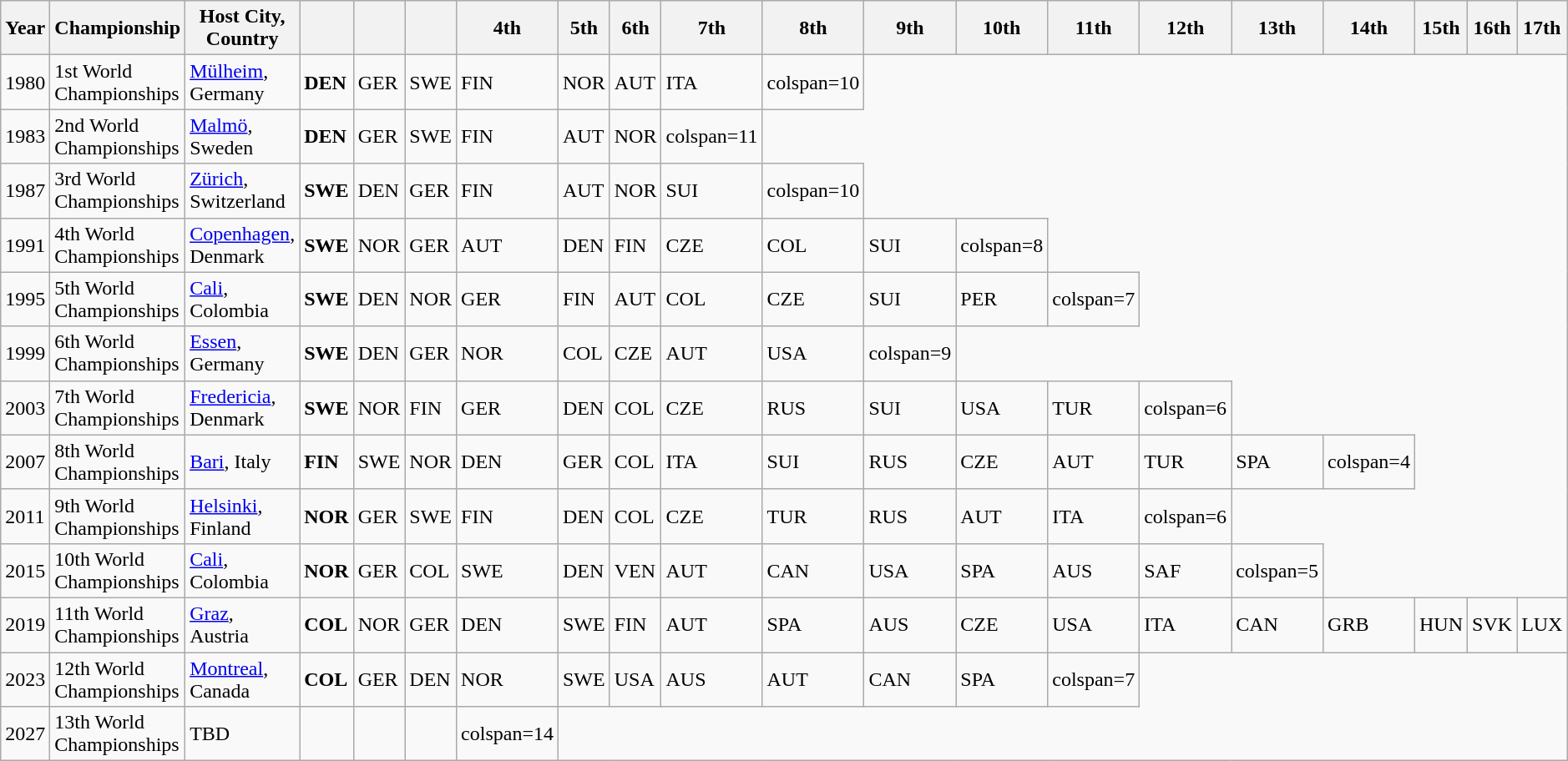<table class="wikitable">
<tr>
<th>Year</th>
<th>Championship</th>
<th>Host City, Country </th>
<th></th>
<th></th>
<th></th>
<th>4th</th>
<th>5th</th>
<th>6th</th>
<th>7th</th>
<th>8th</th>
<th>9th</th>
<th>10th</th>
<th>11th</th>
<th>12th</th>
<th>13th</th>
<th>14th</th>
<th>15th</th>
<th>16th</th>
<th>17th</th>
</tr>
<tr>
<td>1980</td>
<td>1st World Championships</td>
<td> <a href='#'>Mülheim</a>,  Germany</td>
<td>  <strong>DEN</strong></td>
<td>  GER</td>
<td>  SWE</td>
<td> FIN</td>
<td> NOR</td>
<td> AUT</td>
<td> ITA</td>
<td>colspan=10 </td>
</tr>
<tr>
<td>1983</td>
<td>2nd World Championships </td>
<td> <a href='#'>Malmö</a>, Sweden</td>
<td>  <strong>DEN</strong></td>
<td>  GER</td>
<td>  SWE</td>
<td> FIN</td>
<td> AUT</td>
<td> NOR</td>
<td>colspan=11 </td>
</tr>
<tr>
<td>1987</td>
<td>3rd World Championships</td>
<td> <a href='#'>Zürich</a>, Switzerland</td>
<td>  <strong>SWE</strong></td>
<td>  DEN</td>
<td>  GER</td>
<td> FIN</td>
<td> AUT</td>
<td> NOR</td>
<td> SUI</td>
<td>colspan=10 </td>
</tr>
<tr>
<td>1991</td>
<td>4th World Championships</td>
<td> <a href='#'>Copenhagen</a>, Denmark</td>
<td>  <strong>SWE</strong></td>
<td>  NOR</td>
<td>  GER</td>
<td> AUT</td>
<td> DEN</td>
<td> FIN</td>
<td> CZE</td>
<td> COL</td>
<td> SUI</td>
<td>colspan=8 </td>
</tr>
<tr>
<td>1995</td>
<td>5th World Championships</td>
<td> <a href='#'>Cali</a>, Colombia</td>
<td>  <strong>SWE</strong></td>
<td>  DEN</td>
<td>  NOR</td>
<td> GER</td>
<td> FIN</td>
<td> AUT</td>
<td> COL</td>
<td> CZE</td>
<td> SUI</td>
<td> PER</td>
<td>colspan=7 </td>
</tr>
<tr>
<td>1999</td>
<td>6th World Championships </td>
<td> <a href='#'>Essen</a>, Germany</td>
<td>  <strong>SWE</strong></td>
<td>  DEN</td>
<td>  GER</td>
<td> NOR</td>
<td> COL</td>
<td> CZE</td>
<td> AUT</td>
<td> USA</td>
<td>colspan=9 </td>
</tr>
<tr>
<td>2003</td>
<td>7th World Championships </td>
<td> <a href='#'>Fredericia</a>, Denmark</td>
<td>  <strong>SWE</strong></td>
<td>  NOR</td>
<td>  FIN</td>
<td> GER</td>
<td> DEN</td>
<td> COL</td>
<td> CZE</td>
<td> RUS</td>
<td> SUI</td>
<td> USA</td>
<td> TUR</td>
<td>colspan=6 </td>
</tr>
<tr>
<td>2007</td>
<td>8th World Championships</td>
<td> <a href='#'>Bari</a>, Italy</td>
<td>  <strong>FIN</strong></td>
<td>  SWE</td>
<td>  NOR</td>
<td> DEN</td>
<td> GER</td>
<td> COL</td>
<td> ITA</td>
<td> SUI</td>
<td> RUS</td>
<td> CZE</td>
<td> AUT</td>
<td> TUR</td>
<td> SPA</td>
<td>colspan=4 </td>
</tr>
<tr>
<td>2011</td>
<td>9th World Championships </td>
<td> <a href='#'>Helsinki</a>, Finland</td>
<td>  <strong>NOR</strong></td>
<td>  GER</td>
<td>  SWE</td>
<td> FIN</td>
<td> DEN</td>
<td> COL</td>
<td> CZE</td>
<td> TUR</td>
<td> RUS</td>
<td> AUT</td>
<td> ITA</td>
<td>colspan=6 </td>
</tr>
<tr>
<td>2015</td>
<td>10th World Championships </td>
<td> <a href='#'>Cali</a>, Colombia</td>
<td>  <strong>NOR</strong></td>
<td>  GER</td>
<td>  COL</td>
<td> SWE</td>
<td> DEN</td>
<td> VEN</td>
<td> AUT</td>
<td> CAN</td>
<td> USA</td>
<td> SPA</td>
<td> AUS</td>
<td> SAF</td>
<td>colspan=5 </td>
</tr>
<tr>
<td>2019</td>
<td>11th World Championships </td>
<td> <a href='#'>Graz</a>, Austria</td>
<td>  <strong>COL</strong></td>
<td>  NOR</td>
<td>  GER</td>
<td> DEN</td>
<td> SWE</td>
<td> FIN</td>
<td> AUT</td>
<td> SPA</td>
<td> AUS</td>
<td> CZE</td>
<td> USA</td>
<td> ITA</td>
<td> CAN</td>
<td> GRB</td>
<td> HUN</td>
<td> SVK</td>
<td> LUX</td>
</tr>
<tr>
<td>2023</td>
<td>12th World Championships</td>
<td> <a href='#'>Montreal</a>, Canada</td>
<td>  <strong>COL</strong></td>
<td>  GER</td>
<td>  DEN</td>
<td> NOR</td>
<td> SWE</td>
<td> USA</td>
<td> AUS</td>
<td> AUT</td>
<td> CAN</td>
<td> SPA</td>
<td>colspan=7 </td>
</tr>
<tr>
<td>2027</td>
<td>13th World Championships</td>
<td>TBD</td>
<td></td>
<td></td>
<td></td>
<td>colspan=14 </td>
</tr>
</table>
